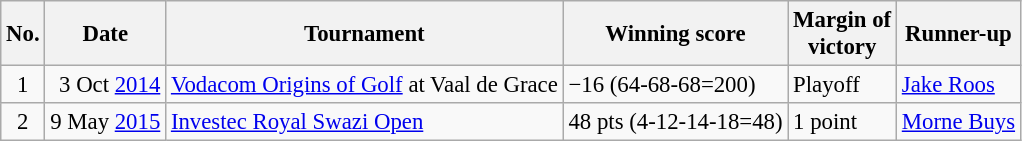<table class="wikitable" style="font-size:95%;">
<tr>
<th>No.</th>
<th>Date</th>
<th>Tournament</th>
<th>Winning score</th>
<th>Margin of<br>victory</th>
<th>Runner-up</th>
</tr>
<tr>
<td align=center>1</td>
<td align=right>3 Oct <a href='#'>2014</a></td>
<td><a href='#'>Vodacom Origins of Golf</a> at Vaal de Grace</td>
<td>−16 (64-68-68=200)</td>
<td>Playoff</td>
<td> <a href='#'>Jake Roos</a></td>
</tr>
<tr>
<td align=center>2</td>
<td align=right>9 May <a href='#'>2015</a></td>
<td><a href='#'>Investec Royal Swazi Open</a></td>
<td>48 pts (4-12-14-18=48)</td>
<td>1 point</td>
<td> <a href='#'>Morne Buys</a></td>
</tr>
</table>
